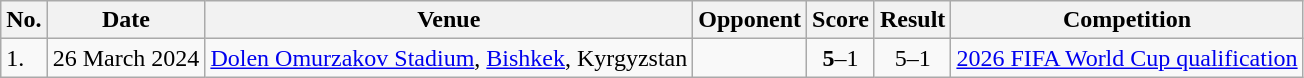<table class="wikitable">
<tr>
<th>No.</th>
<th>Date</th>
<th>Venue</th>
<th>Opponent</th>
<th>Score</th>
<th>Result</th>
<th>Competition</th>
</tr>
<tr>
<td>1.</td>
<td>26 March 2024</td>
<td><a href='#'>Dolen Omurzakov Stadium</a>, <a href='#'>Bishkek</a>, Kyrgyzstan</td>
<td></td>
<td align=center><strong>5</strong>–1</td>
<td align=center>5–1</td>
<td><a href='#'>2026 FIFA World Cup qualification</a></td>
</tr>
</table>
